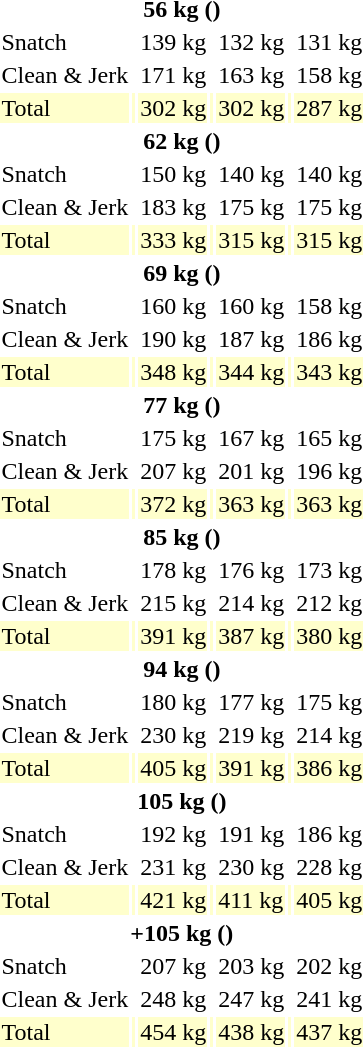<table>
<tr>
<th colspan=7>56 kg ()</th>
</tr>
<tr>
<td>Snatch</td>
<td></td>
<td>139 kg<br></td>
<td></td>
<td>132 kg</td>
<td></td>
<td>131 kg</td>
</tr>
<tr>
<td>Clean & Jerk</td>
<td></td>
<td>171 kg<br></td>
<td></td>
<td>163 kg</td>
<td></td>
<td>158 kg</td>
</tr>
<tr bgcolor=ffffcc>
<td>Total</td>
<td></td>
<td>302 kg</td>
<td></td>
<td>302 kg</td>
<td></td>
<td>287 kg</td>
</tr>
<tr>
<th colspan=7>62 kg ()</th>
</tr>
<tr>
<td>Snatch</td>
<td></td>
<td>150 kg</td>
<td></td>
<td>140 kg</td>
<td></td>
<td>140 kg</td>
</tr>
<tr>
<td>Clean & Jerk</td>
<td></td>
<td>183 kg<br></td>
<td></td>
<td>175 kg</td>
<td></td>
<td>175 kg</td>
</tr>
<tr bgcolor=ffffcc>
<td>Total</td>
<td></td>
<td>333 kg<br></td>
<td></td>
<td>315 kg</td>
<td></td>
<td>315 kg</td>
</tr>
<tr>
<th colspan=7>69 kg ()</th>
</tr>
<tr>
<td>Snatch</td>
<td></td>
<td>160 kg</td>
<td></td>
<td>160 kg</td>
<td></td>
<td>158 kg</td>
</tr>
<tr>
<td>Clean & Jerk</td>
<td></td>
<td>190 kg</td>
<td></td>
<td>187 kg</td>
<td></td>
<td>186 kg</td>
</tr>
<tr bgcolor=ffffcc>
<td>Total</td>
<td></td>
<td>348 kg</td>
<td></td>
<td>344 kg</td>
<td></td>
<td>343 kg</td>
</tr>
<tr>
<th colspan=7>77 kg ()</th>
</tr>
<tr>
<td>Snatch</td>
<td></td>
<td>175 kg</td>
<td></td>
<td>167 kg</td>
<td></td>
<td>165 kg</td>
</tr>
<tr>
<td>Clean & Jerk</td>
<td></td>
<td>207 kg</td>
<td></td>
<td>201 kg</td>
<td></td>
<td>196 kg</td>
</tr>
<tr bgcolor=ffffcc>
<td>Total</td>
<td></td>
<td>372 kg</td>
<td></td>
<td>363 kg</td>
<td></td>
<td>363 kg</td>
</tr>
<tr>
<th colspan=7>85 kg ()</th>
</tr>
<tr>
<td>Snatch</td>
<td></td>
<td>178 kg</td>
<td></td>
<td>176 kg</td>
<td></td>
<td>173 kg</td>
</tr>
<tr>
<td>Clean & Jerk</td>
<td></td>
<td>215 kg</td>
<td></td>
<td>214 kg</td>
<td></td>
<td>212 kg</td>
</tr>
<tr bgcolor=ffffcc>
<td>Total</td>
<td></td>
<td>391 kg</td>
<td></td>
<td>387 kg</td>
<td></td>
<td>380 kg</td>
</tr>
<tr>
<th colspan=7>94 kg ()</th>
</tr>
<tr>
<td>Snatch</td>
<td></td>
<td>180 kg</td>
<td></td>
<td>177 kg</td>
<td></td>
<td>175 kg</td>
</tr>
<tr>
<td>Clean & Jerk</td>
<td></td>
<td>230 kg</td>
<td></td>
<td>219 kg</td>
<td></td>
<td>214 kg</td>
</tr>
<tr bgcolor=ffffcc>
<td>Total</td>
<td></td>
<td>405 kg</td>
<td></td>
<td>391 kg</td>
<td></td>
<td>386 kg</td>
</tr>
<tr>
<th colspan=7>105 kg ()</th>
</tr>
<tr>
<td>Snatch</td>
<td></td>
<td>192 kg</td>
<td></td>
<td>191 kg</td>
<td></td>
<td>186 kg</td>
</tr>
<tr>
<td>Clean & Jerk</td>
<td></td>
<td>231 kg</td>
<td></td>
<td>230 kg</td>
<td></td>
<td>228 kg</td>
</tr>
<tr bgcolor=ffffcc>
<td>Total</td>
<td></td>
<td>421 kg</td>
<td></td>
<td>411 kg</td>
<td></td>
<td>405 kg</td>
</tr>
<tr>
<th colspan=7>+105 kg ()</th>
</tr>
<tr>
<td>Snatch</td>
<td></td>
<td>207 kg</td>
<td></td>
<td>203 kg</td>
<td></td>
<td>202 kg</td>
</tr>
<tr>
<td>Clean & Jerk</td>
<td></td>
<td>248 kg</td>
<td></td>
<td>247 kg</td>
<td></td>
<td>241 kg</td>
</tr>
<tr bgcolor=ffffcc>
<td>Total</td>
<td></td>
<td>454 kg</td>
<td></td>
<td>438 kg</td>
<td></td>
<td>437 kg</td>
</tr>
</table>
